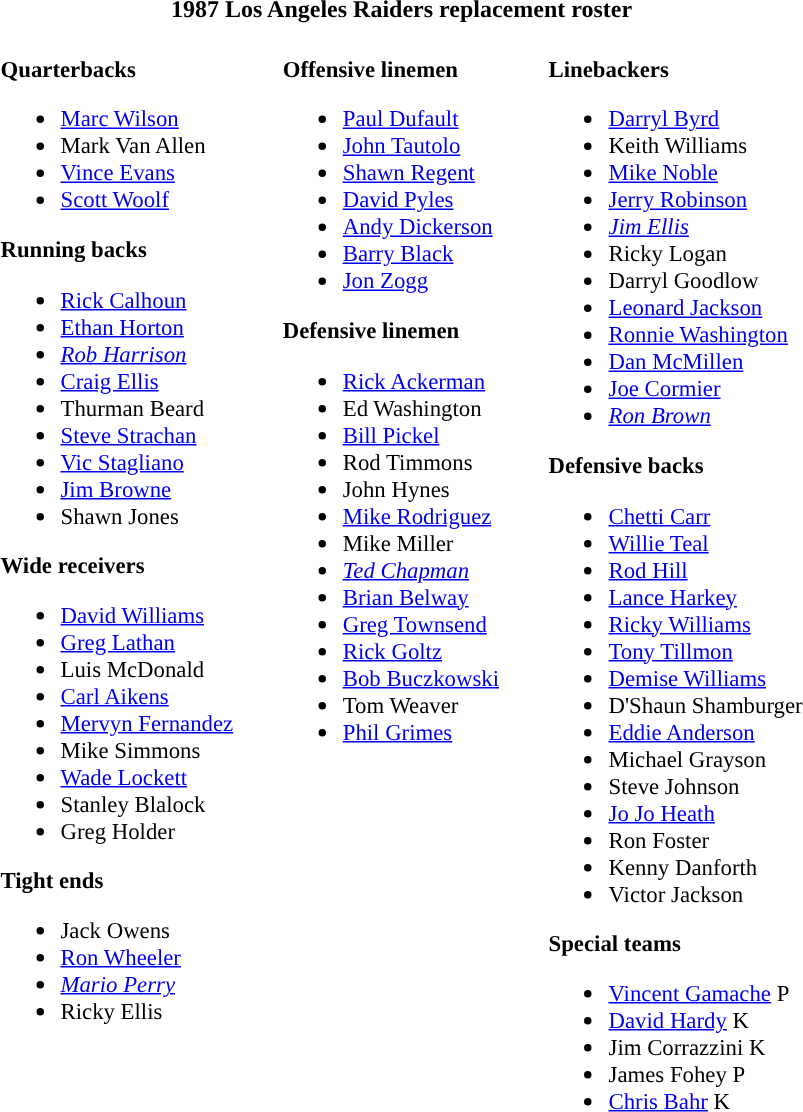<table class="toccolours" style="text-align: left;">
<tr>
<th colspan="7" style="text-align:center; ">1987 Los Angeles Raiders replacement roster</th>
</tr>
<tr>
<td style="font-size: 95%;" valign="top"><br><strong>Quarterbacks</strong><ul><li> <a href='#'>Marc Wilson</a></li><li> Mark Van Allen</li><li> <a href='#'>Vince Evans</a></li><li> <a href='#'>Scott Woolf</a></li></ul><strong>Running backs</strong><ul><li> <a href='#'>Rick Calhoun</a></li><li> <a href='#'>Ethan Horton</a></li><li> <em><a href='#'>Rob Harrison</a></em></li><li> <a href='#'>Craig Ellis</a></li><li> Thurman Beard</li><li> <a href='#'>Steve Strachan</a></li><li> <a href='#'>Vic Stagliano</a></li><li> <a href='#'>Jim Browne</a></li><li> Shawn Jones</li></ul><strong>Wide receivers</strong><ul><li> <a href='#'>David Williams</a></li><li> <a href='#'>Greg Lathan</a></li><li> Luis McDonald</li><li> <a href='#'>Carl Aikens</a></li><li> <a href='#'>Mervyn Fernandez</a></li><li> Mike Simmons</li><li> <a href='#'>Wade Lockett</a></li><li> Stanley Blalock</li><li> Greg Holder</li></ul><strong>Tight ends</strong><ul><li> Jack Owens</li><li> <a href='#'>Ron Wheeler</a></li><li> <em><a href='#'>Mario Perry</a></em></li><li> Ricky Ellis</li></ul></td>
<td style="width: 25px;"></td>
<td style="font-size: 95%;" valign="top"><br><strong>Offensive linemen</strong><ul><li> <a href='#'>Paul Dufault</a></li><li> <a href='#'>John Tautolo</a></li><li> <a href='#'>Shawn Regent</a></li><li> <a href='#'>David Pyles</a></li><li> <a href='#'>Andy Dickerson</a></li><li> <a href='#'>Barry Black</a></li><li> <a href='#'>Jon Zogg</a></li></ul><strong>Defensive linemen</strong><ul><li> <a href='#'>Rick Ackerman</a></li><li> Ed Washington</li><li> <a href='#'>Bill Pickel</a></li><li> Rod Timmons</li><li> John Hynes</li><li> <a href='#'>Mike Rodriguez</a></li><li> Mike Miller</li><li> <em><a href='#'>Ted Chapman</a></em></li><li> <a href='#'>Brian Belway</a></li><li> <a href='#'>Greg Townsend</a></li><li> <a href='#'>Rick Goltz</a></li><li> <a href='#'>Bob Buczkowski</a></li><li> Tom Weaver</li><li> <a href='#'>Phil Grimes</a></li></ul></td>
<td style="width: 25px;"></td>
<td style="font-size: 95%;" valign="top"><br><strong>Linebackers</strong><ul><li> <a href='#'>Darryl Byrd</a></li><li> Keith Williams</li><li> <a href='#'>Mike Noble</a></li><li> <a href='#'>Jerry Robinson</a></li><li> <em><a href='#'>Jim Ellis</a></em></li><li> Ricky Logan</li><li> Darryl Goodlow</li><li> <a href='#'>Leonard Jackson</a></li><li> <a href='#'>Ronnie Washington</a></li><li> <a href='#'>Dan McMillen</a></li><li> <a href='#'>Joe Cormier</a></li><li> <em><a href='#'>Ron Brown</a></em></li></ul><strong>Defensive backs</strong><ul><li> <a href='#'>Chetti Carr</a></li><li> <a href='#'>Willie Teal</a></li><li> <a href='#'>Rod Hill</a></li><li> <a href='#'>Lance Harkey</a></li><li> <a href='#'>Ricky Williams</a></li><li> <a href='#'>Tony Tillmon</a></li><li> <a href='#'>Demise Williams</a></li><li> D'Shaun Shamburger</li><li> <a href='#'>Eddie Anderson</a></li><li> Michael Grayson</li><li> Steve Johnson</li><li> <a href='#'>Jo Jo Heath</a></li><li> Ron Foster</li><li> Kenny Danforth</li><li> Victor Jackson</li></ul><strong>Special teams</strong><ul><li> <a href='#'>Vincent Gamache</a> P</li><li> <a href='#'>David Hardy</a> K</li><li> Jim Corrazzini K</li><li> James Fohey P</li><li> <a href='#'>Chris Bahr</a> K</li></ul></td>
</tr>
<tr>
</tr>
</table>
